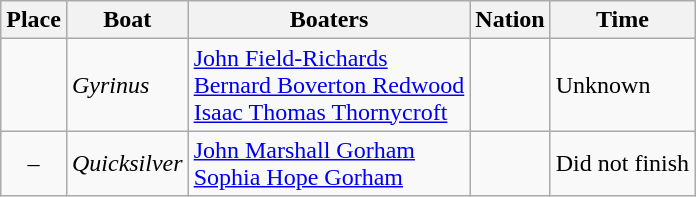<table class=wikitable>
<tr>
<th>Place</th>
<th>Boat</th>
<th>Boaters</th>
<th>Nation</th>
<th>Time</th>
</tr>
<tr>
<td align=center></td>
<td><em>Gyrinus</em></td>
<td><a href='#'>John Field-Richards</a><br><a href='#'>Bernard Boverton Redwood</a><br><a href='#'>Isaac Thomas Thornycroft</a></td>
<td></td>
<td>Unknown</td>
</tr>
<tr>
<td align=center>–</td>
<td><em>Quicksilver</em></td>
<td><a href='#'>John Marshall Gorham</a><br><a href='#'>Sophia Hope Gorham</a></td>
<td></td>
<td>Did not finish</td>
</tr>
</table>
